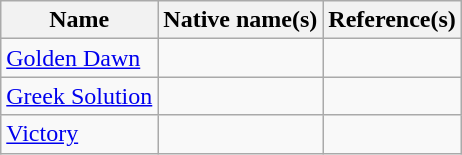<table class="wikitable">
<tr>
<th>Name</th>
<th>Native name(s)</th>
<th>Reference(s)</th>
</tr>
<tr>
<td><a href='#'>Golden Dawn</a></td>
<td></td>
<td></td>
</tr>
<tr>
<td><a href='#'>Greek Solution</a></td>
<td></td>
<td></td>
</tr>
<tr>
<td><a href='#'>Victory</a></td>
<td></td>
<td></td>
</tr>
</table>
